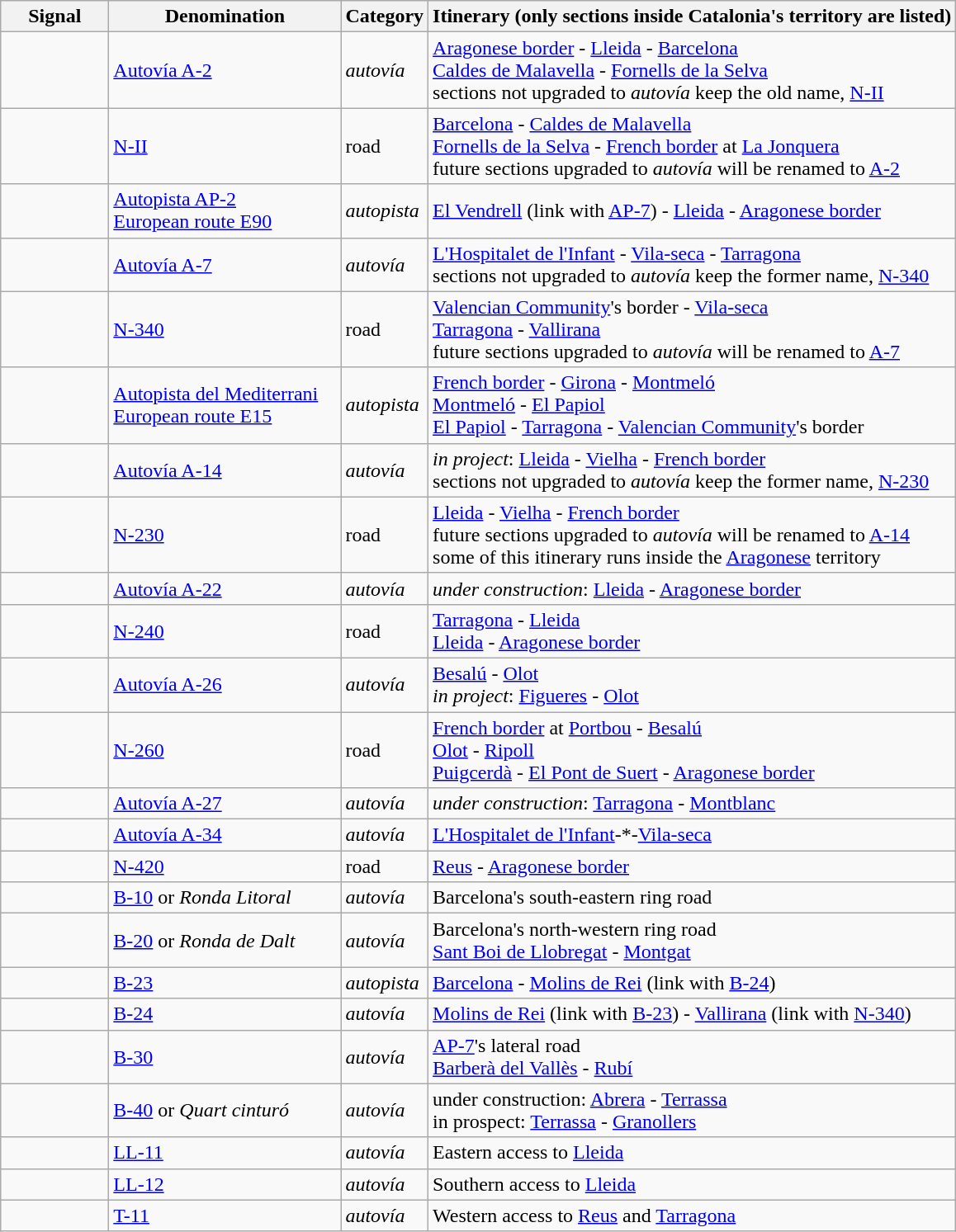<table class=wikitable>
<tr>
<th width=80>Signal</th>
<th width=180>Denomination</th>
<th>Category</th>
<th>Itinerary (only sections inside Catalonia's territory are listed)</th>
</tr>
<tr>
<td></td>
<td><a href='#'>Autovía A-2</a></td>
<td><em>autovía</em></td>
<td><a href='#'>Aragonese border</a> - <a href='#'>Lleida</a> - <a href='#'>Barcelona</a><br><a href='#'>Caldes de Malavella</a> - <a href='#'>Fornells de la Selva</a><br>sections not upgraded to <em>autovía</em> keep the old name, <a href='#'>N-II</a></td>
</tr>
<tr>
<td></td>
<td><a href='#'>N-II</a></td>
<td>road</td>
<td><a href='#'>Barcelona</a> - <a href='#'>Caldes de Malavella</a><br><a href='#'>Fornells de la Selva</a> - <a href='#'>French border</a> at <a href='#'>La Jonquera</a><br>future sections upgraded to <em>autovía</em> will be renamed to <a href='#'>A-2</a></td>
</tr>
<tr>
<td><br></td>
<td><a href='#'>Autopista AP-2</a><br><a href='#'>European route E90</a></td>
<td><em>autopista</em></td>
<td><a href='#'>El Vendrell</a> (link with <a href='#'>AP-7</a>) - <a href='#'>Lleida</a> - <a href='#'>Aragonese border</a></td>
</tr>
<tr>
<td></td>
<td><a href='#'>Autovía A-7</a></td>
<td><em>autovía</em></td>
<td><a href='#'>L'Hospitalet de l'Infant</a> - <a href='#'>Vila-seca</a> - <a href='#'>Tarragona</a><br>sections not upgraded to <em>autovía</em> keep the former name, <a href='#'>N-340</a></td>
</tr>
<tr>
<td></td>
<td><a href='#'>N-340</a></td>
<td>road</td>
<td><a href='#'>Valencian Community</a>'s border - <a href='#'>Vila-seca</a><br><a href='#'>Tarragona</a> - <a href='#'>Vallirana</a><br>future sections upgraded to <em>autovía</em> will be renamed to <a href='#'>A-7</a></td>
</tr>
<tr>
<td><br></td>
<td><a href='#'>Autopista del Mediterrani</a><br><a href='#'>European route E15</a></td>
<td><em>autopista</em></td>
<td><a href='#'>French border</a> - <a href='#'>Girona</a> - <a href='#'>Montmeló</a><br><a href='#'>Montmeló</a> - <a href='#'>El Papiol</a><br><a href='#'>El Papiol</a> - <a href='#'>Tarragona</a> - <a href='#'>Valencian Community</a>'s border</td>
</tr>
<tr>
<td></td>
<td><a href='#'>Autovía A-14</a></td>
<td><em>autovía</em></td>
<td><em>in project</em>: <a href='#'>Lleida</a> - <a href='#'>Vielha</a> - <a href='#'>French border</a><br>sections not upgraded to <em>autovía</em> keep the former name, <a href='#'>N-230</a></td>
</tr>
<tr>
<td></td>
<td><a href='#'>N-230</a></td>
<td>road</td>
<td><a href='#'>Lleida</a> - <a href='#'>Vielha</a> - <a href='#'>French border</a><br>future sections upgraded to <em>autovía</em> will be renamed to <a href='#'>A-14</a><br>some of this itinerary runs inside the <a href='#'>Aragonese</a> territory</td>
</tr>
<tr>
<td></td>
<td><a href='#'>Autovía A-22</a></td>
<td><em>autovía</em></td>
<td><em>under construction</em>: <a href='#'>Lleida</a> - <a href='#'>Aragonese border</a></td>
</tr>
<tr>
<td></td>
<td><a href='#'>N-240</a></td>
<td>road</td>
<td><a href='#'>Tarragona</a> - <a href='#'>Lleida</a><br><a href='#'>Lleida</a> - <a href='#'>Aragonese border</a></td>
</tr>
<tr>
<td></td>
<td><a href='#'>Autovía A-26</a></td>
<td><em>autovía</em></td>
<td><a href='#'>Besalú</a> - <a href='#'>Olot</a><br><em>in project</em>: <a href='#'>Figueres</a> - <a href='#'>Olot</a></td>
</tr>
<tr>
<td></td>
<td><a href='#'>N-260</a></td>
<td>road</td>
<td><a href='#'>French border</a> at <a href='#'>Portbou</a> - <a href='#'>Besalú</a><br><a href='#'>Olot</a> - <a href='#'>Ripoll</a><br><a href='#'>Puigcerdà</a> - <a href='#'>El Pont de Suert</a> - <a href='#'>Aragonese border</a></td>
</tr>
<tr>
<td></td>
<td><a href='#'>Autovía A-27</a></td>
<td><em>autovía</em></td>
<td><em>under construction</em>: <a href='#'>Tarragona</a> - <a href='#'>Montblanc</a></td>
</tr>
<tr>
<td></td>
<td><a href='#'>Autovía A-34</a></td>
<td><em>autovía</em></td>
<td><a href='#'>L'Hospitalet de l'Infant</a>-*-<a href='#'>Vila-seca</a></td>
</tr>
<tr>
<td></td>
<td><a href='#'>N-420</a></td>
<td>road</td>
<td><a href='#'>Reus</a> - <a href='#'>Aragonese border</a></td>
</tr>
<tr>
<td></td>
<td><a href='#'>B-10</a> or <em>Ronda Litoral</em></td>
<td><em>autovía</em></td>
<td>Barcelona's south-eastern ring road<br></td>
</tr>
<tr>
<td></td>
<td><a href='#'>B-20</a> or <em>Ronda de Dalt</em></td>
<td><em>autovía</em></td>
<td>Barcelona's north-western ring road<br><a href='#'>Sant Boi de Llobregat</a> - <a href='#'>Montgat</a></td>
</tr>
<tr>
<td></td>
<td><a href='#'>B-23</a></td>
<td><em>autopista</em></td>
<td><a href='#'>Barcelona</a> - <a href='#'>Molins de Rei</a> (link with <a href='#'>B-24</a>)</td>
</tr>
<tr>
<td></td>
<td><a href='#'>B-24</a></td>
<td><em>autovía</em></td>
<td><a href='#'>Molins de Rei</a> (link with <a href='#'>B-23</a>) - <a href='#'>Vallirana</a> (link with <a href='#'>N-340</a>)</td>
</tr>
<tr>
<td></td>
<td><a href='#'>B-30</a></td>
<td><em>autovía</em></td>
<td><a href='#'>AP-7</a>'s lateral road<br><a href='#'>Barberà del Vallès</a> - <a href='#'>Rubí</a></td>
</tr>
<tr>
<td></td>
<td><a href='#'>B-40</a> or <em>Quart cinturó</em></td>
<td><em>autovía</em></td>
<td>under construction: <a href='#'>Abrera</a> - <a href='#'>Terrassa</a><br>in prospect: <a href='#'>Terrassa</a> - <a href='#'>Granollers</a></td>
</tr>
<tr>
<td></td>
<td><a href='#'>LL-11</a></td>
<td><em>autovía</em></td>
<td>Eastern access to <a href='#'>Lleida</a></td>
</tr>
<tr>
<td></td>
<td><a href='#'>LL-12</a></td>
<td><em>autovía</em></td>
<td>Southern access to <a href='#'>Lleida</a></td>
</tr>
<tr>
<td></td>
<td><a href='#'>T-11</a></td>
<td><em>autovía</em></td>
<td>Western access to <a href='#'>Reus</a> and <a href='#'>Tarragona</a></td>
</tr>
</table>
